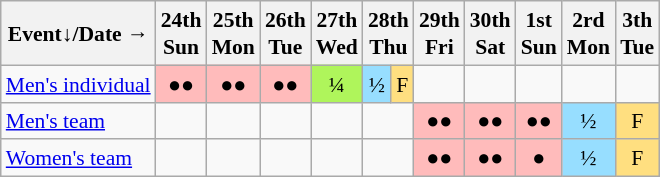<table class="wikitable" style="margin:0.5em auto; font-size:90%; line-height:1.25em; text-align:center;">
<tr>
<th>Event↓/Date →</th>
<th>24th<br>Sun</th>
<th>25th<br>Mon</th>
<th>26th<br>Tue</th>
<th>27th<br>Wed</th>
<th colspan=2>28th<br>Thu</th>
<th>29th<br>Fri</th>
<th>30th<br>Sat</th>
<th>1st<br>Sun</th>
<th>2rd<br>Mon</th>
<th>3th<br>Tue</th>
</tr>
<tr>
<td align="left"><a href='#'>Men's individual</a></td>
<td bgcolor="#FFBBBB">●●</td>
<td bgcolor="#FFBBBB">●●</td>
<td bgcolor="#FFBBBB">●●</td>
<td bgcolor="#AFF55B">¼</td>
<td bgcolor="#97DEFF">½</td>
<td bgcolor="#FFDF80">F</td>
<td></td>
<td></td>
<td></td>
<td></td>
<td></td>
</tr>
<tr>
<td align="left"><a href='#'>Men's team</a></td>
<td></td>
<td></td>
<td></td>
<td></td>
<td colspan=2></td>
<td bgcolor="#FFBBBB">●●</td>
<td bgcolor="#FFBBBB">●●</td>
<td bgcolor="#FFBBBB">●●</td>
<td bgcolor="#97DEFF">½</td>
<td bgcolor="#FFDF80">F</td>
</tr>
<tr>
<td align="left"><a href='#'>Women's team</a></td>
<td></td>
<td></td>
<td></td>
<td></td>
<td colspan=2></td>
<td bgcolor="#FFBBBB">●●</td>
<td bgcolor="#FFBBBB">●●</td>
<td bgcolor="#FFBBBB">●</td>
<td bgcolor="#97DEFF">½</td>
<td bgcolor="#FFDF80">F</td>
</tr>
</table>
